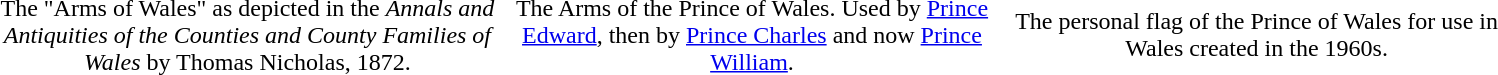<table border="0" align="center" width="80%">
<tr>
<th width=25%></th>
<th width=25%></th>
<th width=25%></th>
</tr>
<tr>
<td style="text-align: center;">The "Arms of Wales" as depicted in the <em>Annals and Antiquities of the Counties and County Families of Wales</em> by Thomas Nicholas, 1872.</td>
<td style="text-align: center;">The Arms of the Prince of Wales. Used by <a href='#'>Prince Edward</a>, then by <a href='#'>Prince Charles</a> and now <a href='#'>Prince William</a>.</td>
<td style="text-align: center;">The personal flag of the Prince of Wales for use in Wales created in the 1960s.</td>
</tr>
</table>
